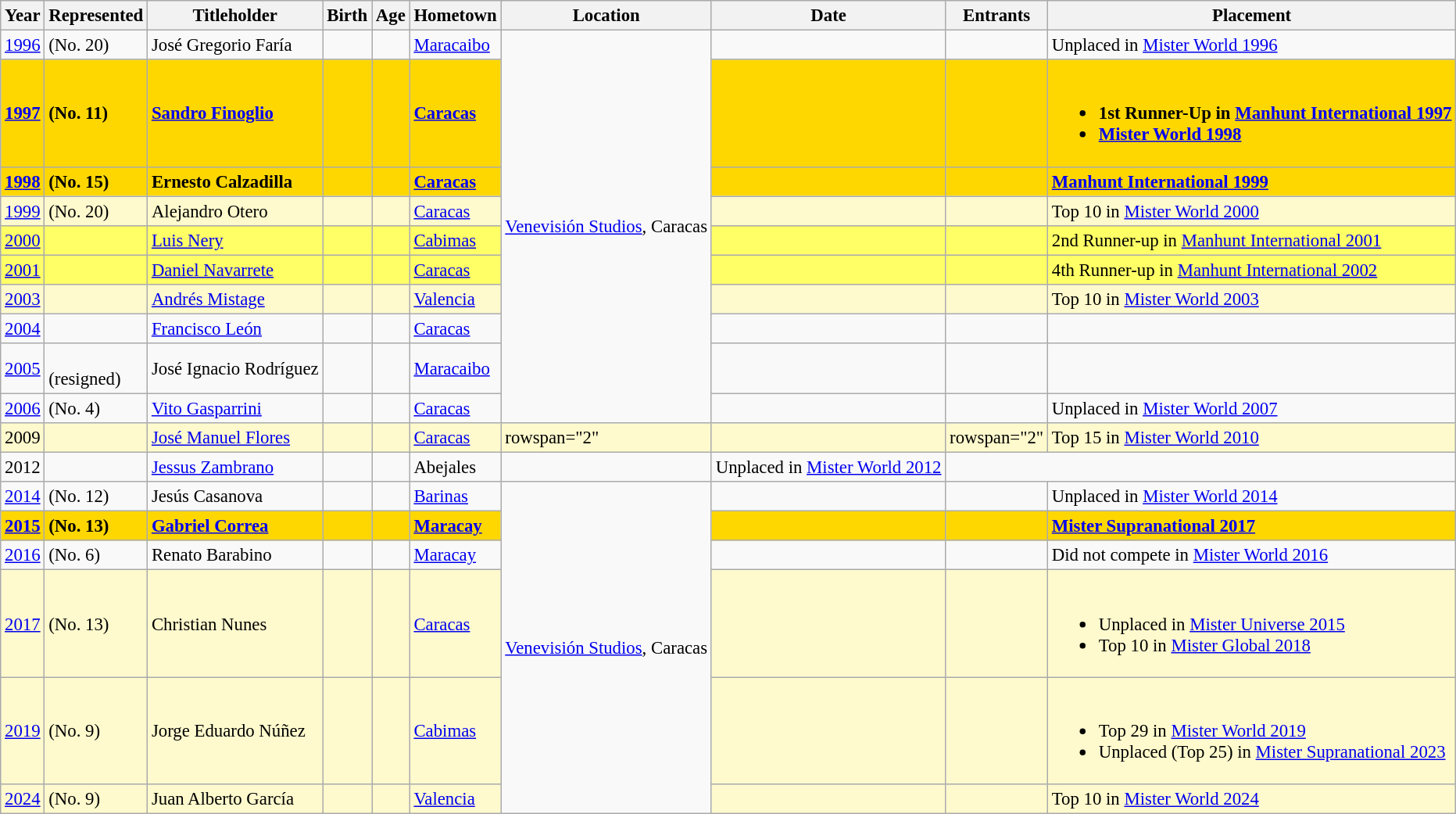<table class="wikitable sortable" style="font-size: 95%;">
<tr>
<th>Year</th>
<th>Represented</th>
<th>Titleholder</th>
<th>Birth</th>
<th>Age</th>
<th>Hometown</th>
<th>Location</th>
<th>Date</th>
<th>Entrants</th>
<th>Placement</th>
</tr>
<tr>
<td><a href='#'>1996</a></td>
<td> (No. 20)</td>
<td>José Gregorio Faría</td>
<td></td>
<td></td>
<td><a href='#'>Maracaibo</a></td>
<td rowspan="10"><a href='#'>Venevisión Studios</a>, Caracas</td>
<td></td>
<td></td>
<td>Unplaced in <a href='#'>Mister World 1996</a></td>
</tr>
<tr style="background-color:gold; font-weight: bold ">
<td><a href='#'>1997</a></td>
<td> (No. 11)</td>
<td><a href='#'>Sandro Finoglio</a></td>
<td></td>
<td></td>
<td><a href='#'>Caracas</a></td>
<td></td>
<td></td>
<td><br><ul><li>1st Runner-Up in <a href='#'>Manhunt International 1997</a></li><li><a href='#'>Mister World 1998</a></li></ul></td>
</tr>
<tr style="background-color:gold; font-weight: bold ">
<td><a href='#'>1998</a></td>
<td> (No. 15)</td>
<td>Ernesto Calzadilla</td>
<td></td>
<td></td>
<td><a href='#'>Caracas</a></td>
<td></td>
<td></td>
<td><a href='#'>Manhunt International 1999</a></td>
</tr>
<tr style="background-color:#FFFACD;">
<td><a href='#'>1999</a></td>
<td> (No. 20)</td>
<td>Alejandro Otero</td>
<td></td>
<td></td>
<td><a href='#'>Caracas</a></td>
<td></td>
<td></td>
<td>Top 10 in <a href='#'>Mister World 2000</a></td>
</tr>
<tr style="background-color:#FFFF66;">
<td><a href='#'>2000</a></td>
<td></td>
<td><a href='#'>Luis Nery</a></td>
<td></td>
<td></td>
<td><a href='#'>Cabimas</a></td>
<td></td>
<td></td>
<td>2nd Runner-up in <a href='#'>Manhunt International 2001</a></td>
</tr>
<tr style="background-color:#FFFF66;">
<td><a href='#'>2001</a></td>
<td></td>
<td><a href='#'>Daniel Navarrete</a></td>
<td></td>
<td></td>
<td><a href='#'>Caracas</a></td>
<td></td>
<td></td>
<td>4th Runner-up in <a href='#'>Manhunt International 2002</a></td>
</tr>
<tr style="background-color:#FFFACD;">
<td><a href='#'>2003</a></td>
<td></td>
<td><a href='#'>Andrés Mistage</a></td>
<td></td>
<td></td>
<td><a href='#'>Valencia</a></td>
<td></td>
<td></td>
<td>Top 10 in <a href='#'>Mister World 2003</a></td>
</tr>
<tr>
<td><a href='#'>2004</a></td>
<td></td>
<td><a href='#'>Francisco León</a></td>
<td></td>
<td></td>
<td><a href='#'>Caracas</a></td>
<td></td>
<td></td>
<td></td>
</tr>
<tr>
<td><a href='#'>2005</a></td>
<td><br>(resigned)</td>
<td>José Ignacio Rodríguez</td>
<td></td>
<td></td>
<td><a href='#'>Maracaibo</a></td>
<td></td>
<td></td>
<td></td>
</tr>
<tr>
<td><a href='#'>2006</a></td>
<td> (No. 4)</td>
<td><a href='#'>Vito Gasparrini</a></td>
<td></td>
<td></td>
<td><a href='#'>Caracas</a></td>
<td></td>
<td></td>
<td>Unplaced in <a href='#'>Mister World 2007</a></td>
</tr>
<tr style="background: #FFFACD;">
<td>2009</td>
<td></td>
<td><a href='#'>José Manuel Flores</a></td>
<td></td>
<td></td>
<td><a href='#'>Caracas</a></td>
<td>rowspan="2" </td>
<td></td>
<td>rowspan="2" </td>
<td>Top 15 in <a href='#'>Mister World 2010</a></td>
</tr>
<tr>
<td>2012</td>
<td></td>
<td><a href='#'>Jessus Zambrano</a></td>
<td></td>
<td></td>
<td>Abejales</td>
<td></td>
<td>Unplaced in <a href='#'>Mister World 2012</a></td>
</tr>
<tr>
<td><a href='#'>2014</a></td>
<td> (No. 12)</td>
<td>Jesús Casanova</td>
<td></td>
<td></td>
<td><a href='#'>Barinas</a></td>
<td rowspan="6"><a href='#'>Venevisión Studios</a>, Caracas</td>
<td></td>
<td></td>
<td>Unplaced in <a href='#'>Mister World 2014</a></td>
</tr>
<tr style="background-color:gold; font-weight: bold ">
<td><a href='#'>2015</a></td>
<td> (No. 13)</td>
<td><a href='#'>Gabriel Correa</a></td>
<td></td>
<td></td>
<td><a href='#'>Maracay</a></td>
<td></td>
<td></td>
<td><a href='#'>Mister Supranational 2017</a></td>
</tr>
<tr>
<td><a href='#'>2016</a></td>
<td> (No. 6)</td>
<td>Renato Barabino</td>
<td></td>
<td></td>
<td><a href='#'>Maracay</a></td>
<td></td>
<td></td>
<td>Did not compete in <a href='#'>Mister World 2016</a></td>
</tr>
<tr style="background-color:#FFFACD;">
<td><a href='#'>2017</a></td>
<td> (No. 13)</td>
<td>Christian Nunes</td>
<td></td>
<td></td>
<td><a href='#'>Caracas</a></td>
<td></td>
<td></td>
<td><br><ul><li>Unplaced in <a href='#'>Mister Universe 2015</a></li><li>Top 10 in <a href='#'>Mister Global 2018</a></li></ul></td>
</tr>
<tr style="background-color:#FFFACD;">
<td><a href='#'>2019</a></td>
<td> (No. 9)</td>
<td>Jorge Eduardo Núñez</td>
<td></td>
<td></td>
<td><a href='#'>Cabimas</a></td>
<td></td>
<td></td>
<td><br><ul><li>Top 29 in <a href='#'>Mister World 2019</a></li><li>Unplaced (Top 25) in <a href='#'>Mister Supranational 2023</a></li></ul></td>
</tr>
<tr style="background-color:#FFFACD;">
<td><a href='#'>2024</a></td>
<td> (No. 9)</td>
<td>Juan Alberto García</td>
<td></td>
<td></td>
<td><a href='#'>Valencia</a></td>
<td></td>
<td></td>
<td>Top 10 in <a href='#'>Mister World 2024</a></td>
</tr>
</table>
